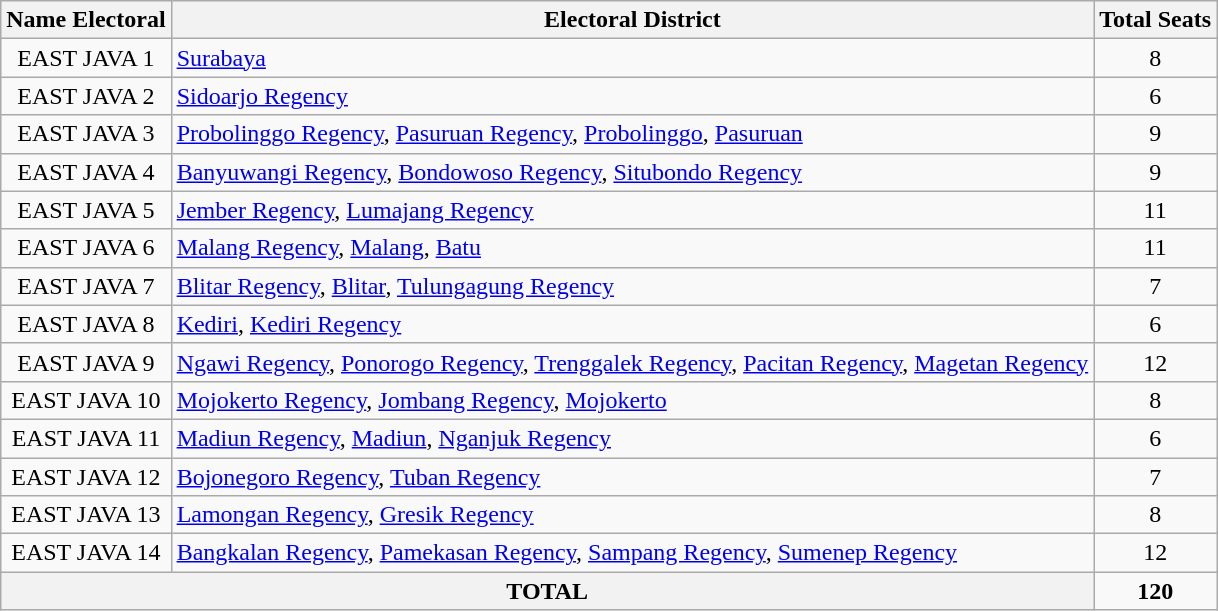<table class="wikitable">
<tr>
<th><strong>Name Electoral</strong></th>
<th><strong>Electoral District</strong></th>
<th>Total Seats</th>
</tr>
<tr>
<td style="text-align:center">EAST JAVA 1</td>
<td><a href='#'>Surabaya</a></td>
<td style="text-align:center">8</td>
</tr>
<tr>
<td style="text-align:center">EAST JAVA 2</td>
<td><a href='#'>Sidoarjo Regency</a></td>
<td style="text-align:center">6</td>
</tr>
<tr>
<td style="text-align:center">EAST JAVA 3</td>
<td><a href='#'>Probolinggo Regency</a>, <a href='#'>Pasuruan Regency</a>, <a href='#'>Probolinggo</a>, <a href='#'>Pasuruan</a></td>
<td style="text-align:center">9</td>
</tr>
<tr>
<td style="text-align:center">EAST JAVA 4</td>
<td><a href='#'>Banyuwangi Regency</a>, <a href='#'>Bondowoso Regency</a>, <a href='#'>Situbondo Regency</a></td>
<td style="text-align:center">9</td>
</tr>
<tr>
<td style="text-align:center">EAST JAVA 5</td>
<td><a href='#'>Jember Regency</a>, <a href='#'>Lumajang Regency</a></td>
<td style="text-align:center">11</td>
</tr>
<tr>
<td style="text-align:center">EAST JAVA 6</td>
<td><a href='#'>Malang Regency</a>, <a href='#'>Malang</a>, <a href='#'>Batu</a></td>
<td style="text-align:center">11</td>
</tr>
<tr>
<td style="text-align:center">EAST JAVA 7</td>
<td><a href='#'>Blitar Regency</a>, <a href='#'>Blitar</a>, <a href='#'>Tulungagung Regency</a></td>
<td style="text-align:center">7</td>
</tr>
<tr>
<td style="text-align:center">EAST JAVA 8</td>
<td><a href='#'>Kediri</a>, <a href='#'>Kediri Regency</a></td>
<td style="text-align:center">6</td>
</tr>
<tr>
<td style="text-align:center">EAST JAVA 9</td>
<td><a href='#'>Ngawi Regency</a>, <a href='#'>Ponorogo Regency</a>, <a href='#'>Trenggalek Regency</a>, <a href='#'>Pacitan Regency</a>, <a href='#'>Magetan Regency</a></td>
<td style="text-align:center">12</td>
</tr>
<tr>
<td style="text-align:center">EAST JAVA 10</td>
<td><a href='#'>Mojokerto Regency</a>, <a href='#'>Jombang Regency</a>, <a href='#'>Mojokerto</a></td>
<td style="text-align:center">8</td>
</tr>
<tr>
<td style="text-align:center">EAST JAVA 11</td>
<td><a href='#'>Madiun Regency</a>, <a href='#'>Madiun</a>, <a href='#'>Nganjuk Regency</a></td>
<td style="text-align:center">6</td>
</tr>
<tr>
<td style="text-align:center">EAST JAVA 12</td>
<td><a href='#'>Bojonegoro Regency</a>, <a href='#'>Tuban Regency</a></td>
<td style="text-align:center">7</td>
</tr>
<tr>
<td style="text-align:center">EAST JAVA 13</td>
<td><a href='#'>Lamongan Regency</a>, <a href='#'>Gresik Regency</a></td>
<td style="text-align:center">8</td>
</tr>
<tr>
<td style="text-align:center">EAST JAVA 14</td>
<td><a href='#'>Bangkalan Regency</a>, <a href='#'>Pamekasan Regency</a>, <a href='#'>Sampang Regency</a>, <a href='#'>Sumenep Regency</a></td>
<td style="text-align:center">12</td>
</tr>
<tr>
<th colspan="2">TOTAL</th>
<td style="text-align:center"><strong>120</strong></td>
</tr>
</table>
